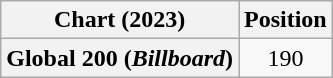<table class="wikitable sortable plainrowheaders" style="text-align:center">
<tr>
<th scope="col">Chart (2023)</th>
<th scope="col">Position</th>
</tr>
<tr>
<th scope="row">Global 200 (<em>Billboard</em>)</th>
<td>190</td>
</tr>
</table>
